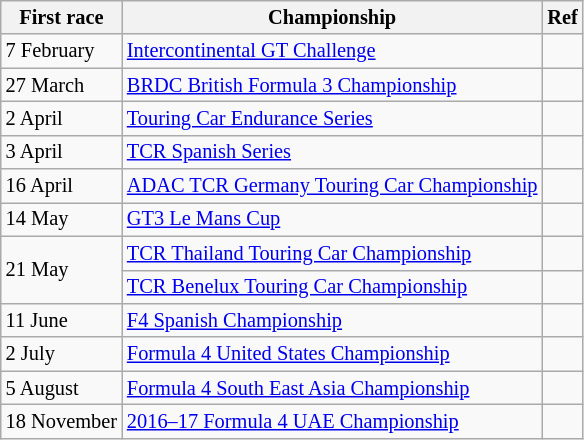<table class="wikitable" style="font-size: 85%">
<tr>
<th>First race</th>
<th>Championship</th>
<th>Ref</th>
</tr>
<tr>
<td>7 February</td>
<td><a href='#'>Intercontinental GT Challenge</a></td>
<td></td>
</tr>
<tr>
<td>27 March</td>
<td><a href='#'>BRDC British Formula 3 Championship</a></td>
<td></td>
</tr>
<tr>
<td>2 April</td>
<td><a href='#'>Touring Car Endurance Series</a></td>
<td></td>
</tr>
<tr>
<td>3 April</td>
<td><a href='#'>TCR Spanish Series</a></td>
<td></td>
</tr>
<tr>
<td>16 April</td>
<td><a href='#'>ADAC TCR Germany Touring Car Championship</a></td>
<td></td>
</tr>
<tr>
<td>14 May</td>
<td><a href='#'>GT3 Le Mans Cup</a></td>
<td></td>
</tr>
<tr>
<td rowspan=2>21 May</td>
<td><a href='#'>TCR Thailand Touring Car Championship</a></td>
<td></td>
</tr>
<tr>
<td><a href='#'>TCR Benelux Touring Car Championship</a></td>
<td></td>
</tr>
<tr>
<td>11 June</td>
<td><a href='#'>F4 Spanish Championship</a></td>
<td></td>
</tr>
<tr>
<td>2 July</td>
<td><a href='#'>Formula 4 United States Championship</a></td>
<td></td>
</tr>
<tr>
<td>5 August</td>
<td><a href='#'>Formula 4 South East Asia Championship</a></td>
<td></td>
</tr>
<tr>
<td>18 November</td>
<td><a href='#'>2016–17 Formula 4 UAE Championship</a></td>
<td></td>
</tr>
</table>
